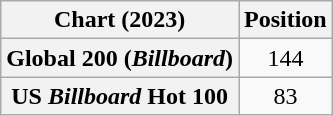<table class="wikitable sortable plainrowheaders" style="text-align:center">
<tr>
<th scope="col">Chart (2023)</th>
<th scope="col">Position</th>
</tr>
<tr>
<th scope="row">Global 200 (<em>Billboard</em>)</th>
<td>144</td>
</tr>
<tr>
<th scope="row">US <em>Billboard</em> Hot 100</th>
<td>83</td>
</tr>
</table>
